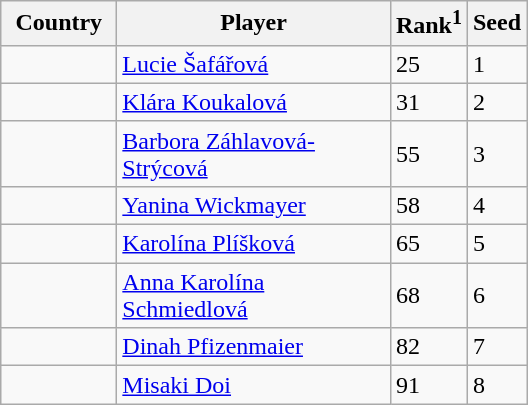<table class="sortable wikitable">
<tr>
<th width="70">Country</th>
<th width="175">Player</th>
<th>Rank<sup>1</sup></th>
<th>Seed</th>
</tr>
<tr>
<td></td>
<td><a href='#'>Lucie Šafářová</a></td>
<td>25</td>
<td>1</td>
</tr>
<tr>
<td></td>
<td><a href='#'>Klára Koukalová</a></td>
<td>31</td>
<td>2</td>
</tr>
<tr>
<td></td>
<td><a href='#'>Barbora Záhlavová-Strýcová</a></td>
<td>55</td>
<td>3</td>
</tr>
<tr>
<td></td>
<td><a href='#'>Yanina Wickmayer</a></td>
<td>58</td>
<td>4</td>
</tr>
<tr>
<td></td>
<td><a href='#'>Karolína Plíšková</a></td>
<td>65</td>
<td>5</td>
</tr>
<tr>
<td></td>
<td><a href='#'>Anna Karolína Schmiedlová</a></td>
<td>68</td>
<td>6</td>
</tr>
<tr>
<td></td>
<td><a href='#'>Dinah Pfizenmaier</a></td>
<td>82</td>
<td>7</td>
</tr>
<tr>
<td></td>
<td><a href='#'>Misaki Doi</a></td>
<td>91</td>
<td>8</td>
</tr>
</table>
